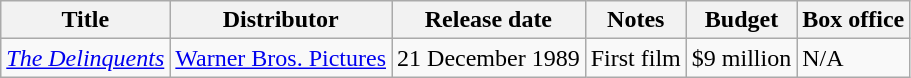<table class="wikitable sortable">
<tr>
<th>Title</th>
<th>Distributor</th>
<th>Release date</th>
<th>Notes</th>
<th>Budget</th>
<th>Box office</th>
</tr>
<tr>
<td><em><a href='#'>The Delinquents</a></em></td>
<td><a href='#'>Warner Bros. Pictures</a></td>
<td>21 December 1989</td>
<td>First film</td>
<td>$9 million</td>
<td>N/A</td>
</tr>
</table>
